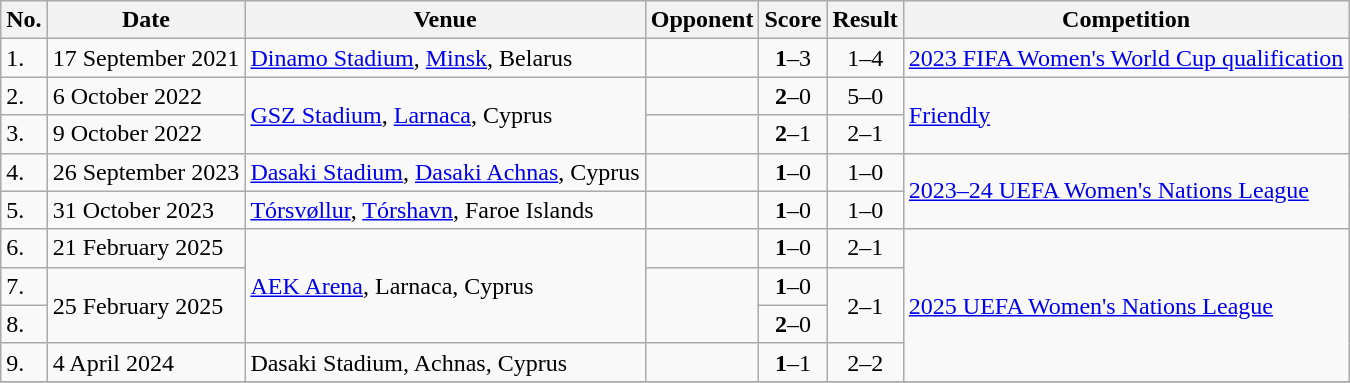<table class="wikitable">
<tr>
<th>No.</th>
<th>Date</th>
<th>Venue</th>
<th>Opponent</th>
<th>Score</th>
<th>Result</th>
<th>Competition</th>
</tr>
<tr>
<td>1.</td>
<td>17 September 2021</td>
<td><a href='#'>Dinamo Stadium</a>, <a href='#'>Minsk</a>, Belarus</td>
<td></td>
<td align=center><strong>1</strong>–3</td>
<td align=center>1–4</td>
<td><a href='#'>2023 FIFA Women's World Cup qualification</a></td>
</tr>
<tr>
<td>2.</td>
<td>6 October 2022</td>
<td rowspan=2><a href='#'>GSZ Stadium</a>, <a href='#'>Larnaca</a>, Cyprus</td>
<td></td>
<td align=center><strong>2</strong>–0</td>
<td align=center>5–0</td>
<td rowspan=2><a href='#'>Friendly</a></td>
</tr>
<tr>
<td>3.</td>
<td>9 October 2022</td>
<td></td>
<td align=center><strong>2</strong>–1</td>
<td align=center>2–1</td>
</tr>
<tr>
<td>4.</td>
<td>26 September 2023</td>
<td><a href='#'>Dasaki Stadium</a>, <a href='#'>Dasaki Achnas</a>, Cyprus</td>
<td></td>
<td align=center><strong>1</strong>–0</td>
<td align=center>1–0</td>
<td rowspan=2><a href='#'>2023–24 UEFA Women's Nations League</a></td>
</tr>
<tr>
<td>5.</td>
<td>31 October 2023</td>
<td><a href='#'>Tórsvøllur</a>, <a href='#'>Tórshavn</a>, Faroe Islands</td>
<td></td>
<td align=center><strong>1</strong>–0</td>
<td align=center>1–0</td>
</tr>
<tr>
<td>6.</td>
<td>21 February 2025</td>
<td rowspan=3><a href='#'>AEK Arena</a>, Larnaca, Cyprus</td>
<td></td>
<td align=center><strong>1</strong>–0</td>
<td align=center>2–1</td>
<td rowspan=4><a href='#'>2025 UEFA Women's Nations League</a></td>
</tr>
<tr>
<td>7.</td>
<td rowspan=2>25 February 2025</td>
<td rowspan=2></td>
<td align=center><strong>1</strong>–0</td>
<td rowspan=2 align=center>2–1</td>
</tr>
<tr>
<td>8.</td>
<td align=center><strong>2</strong>–0</td>
</tr>
<tr>
<td>9.</td>
<td>4 April 2024</td>
<td>Dasaki Stadium, Achnas, Cyprus</td>
<td></td>
<td align=center><strong>1</strong>–1</td>
<td align=center>2–2</td>
</tr>
<tr>
</tr>
</table>
